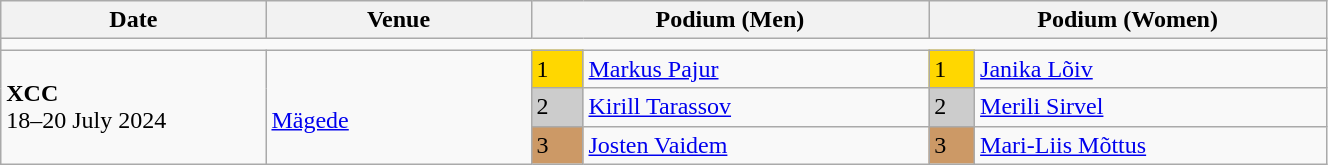<table class="wikitable" width=70%>
<tr>
<th>Date</th>
<th width=20%>Venue</th>
<th colspan=2 width=30%>Podium (Men)</th>
<th colspan=2 width=30%>Podium (Women)</th>
</tr>
<tr>
<td colspan=6></td>
</tr>
<tr>
<td rowspan=3><strong>XCC</strong> <br> 18–20 July 2024</td>
<td rowspan=3><br><a href='#'>Mägede</a></td>
<td bgcolor=FFD700>1</td>
<td><a href='#'>Markus Pajur</a></td>
<td bgcolor=FFD700>1</td>
<td><a href='#'>Janika Lõiv</a></td>
</tr>
<tr>
<td bgcolor=CCCCCC>2</td>
<td><a href='#'>Kirill Tarassov</a></td>
<td bgcolor=CCCCCC>2</td>
<td><a href='#'>Merili Sirvel</a></td>
</tr>
<tr>
<td bgcolor=CC9966>3</td>
<td><a href='#'>Josten Vaidem</a></td>
<td bgcolor=CC9966>3</td>
<td><a href='#'>Mari-Liis Mõttus</a></td>
</tr>
</table>
